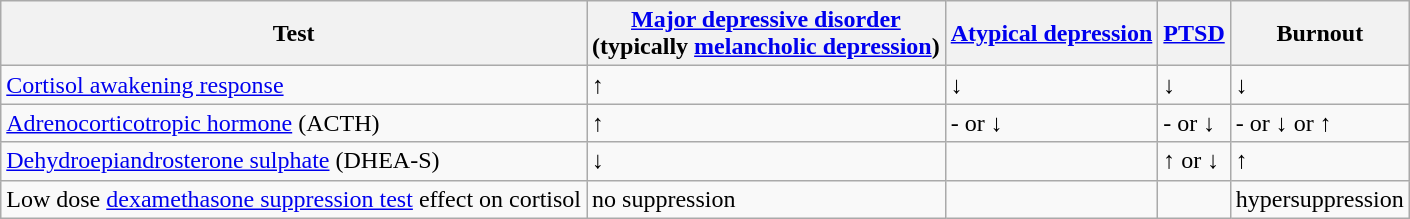<table class="wikitable">
<tr>
<th>Test</th>
<th><a href='#'>Major depressive disorder</a><br>(typically <a href='#'>melancholic depression</a>)</th>
<th><a href='#'>Atypical depression</a></th>
<th><a href='#'>PTSD</a></th>
<th>Burnout</th>
</tr>
<tr>
<td><a href='#'>Cortisol awakening response</a></td>
<td>↑</td>
<td>↓</td>
<td>↓</td>
<td>↓</td>
</tr>
<tr>
<td><a href='#'>Adrenocorticotropic hormone</a> (ACTH)</td>
<td>↑</td>
<td>- or ↓</td>
<td>- or ↓</td>
<td>- or ↓ or ↑</td>
</tr>
<tr>
<td><a href='#'>Dehydroepiandrosterone sulphate</a> (DHEA-S)</td>
<td>↓</td>
<td></td>
<td>↑ or ↓</td>
<td>↑</td>
</tr>
<tr>
<td>Low dose <a href='#'>dexamethasone suppression test</a> effect on cortisol</td>
<td>no suppression</td>
<td></td>
<td></td>
<td>hypersuppression</td>
</tr>
</table>
